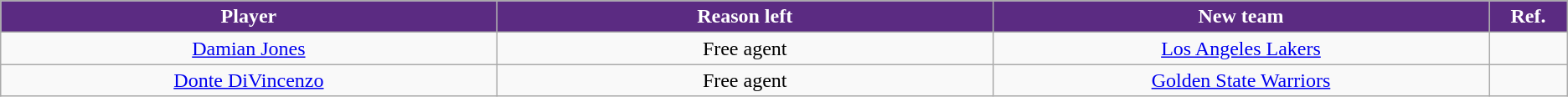<table class="wikitable sortable sortable" style="text-align: center">
<tr>
<th style="background:#5b2b82; color:white" width="10%">Player</th>
<th style="background:#5b2b82; color:white" width="10%">Reason left</th>
<th style="background:#5b2b82; color:white" width="10%">New team</th>
<th style="background:#5b2b82; color:white" width="1%" class="unsortable">Ref.</th>
</tr>
<tr>
<td><a href='#'>Damian Jones</a></td>
<td>Free agent</td>
<td><a href='#'>Los Angeles Lakers</a></td>
<td></td>
</tr>
<tr>
<td><a href='#'>Donte DiVincenzo</a></td>
<td>Free agent</td>
<td><a href='#'>Golden State Warriors</a></td>
<td></td>
</tr>
</table>
